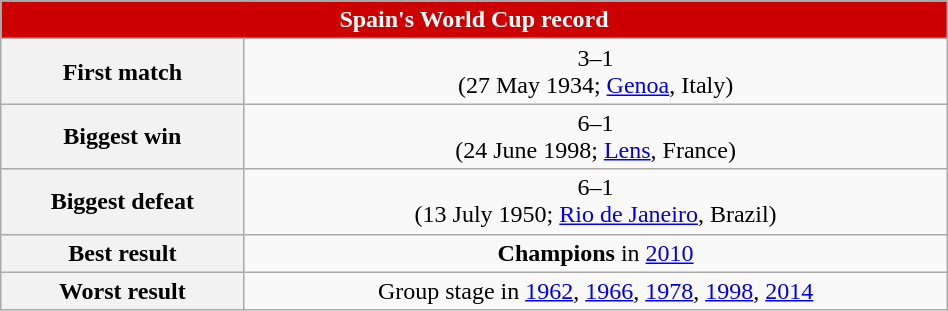<table class="wikitable collapsible collapsed" style="width:50%;text-align:center">
<tr>
<th style="background:#c00;color:white" colspan=2><strong>Spain's World Cup record</strong></th>
</tr>
<tr>
<th>First match</th>
<td> 3–1 <br>(27 May 1934; <a href='#'>Genoa</a>, Italy)</td>
</tr>
<tr>
<th>Biggest win</th>
<td> 6–1 <br>(24 June 1998; <a href='#'>Lens</a>, France)</td>
</tr>
<tr>
<th>Biggest defeat</th>
<td> 6–1 <br>(13 July 1950; <a href='#'>Rio de Janeiro</a>, Brazil)</td>
</tr>
<tr>
<th>Best result</th>
<td><strong>Champions</strong> in <a href='#'>2010</a></td>
</tr>
<tr>
<th>Worst result</th>
<td>Group stage in <a href='#'>1962</a>, <a href='#'>1966</a>, <a href='#'>1978</a>, <a href='#'>1998</a>, <a href='#'>2014</a></td>
</tr>
</table>
